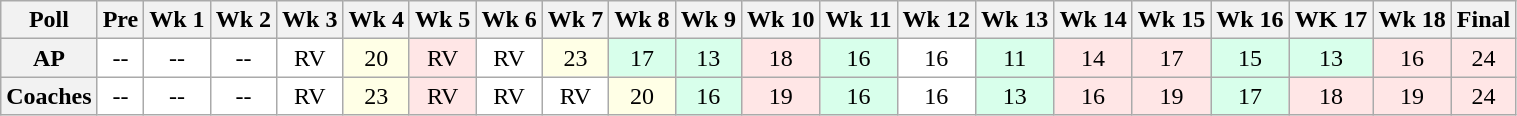<table class="wikitable" style="white-space:nowrap;">
<tr>
<th>Poll</th>
<th>Pre</th>
<th>Wk 1</th>
<th>Wk 2</th>
<th>Wk 3</th>
<th>Wk 4</th>
<th>Wk 5</th>
<th>Wk 6</th>
<th>Wk 7</th>
<th>Wk 8</th>
<th>Wk 9</th>
<th>Wk 10</th>
<th>Wk 11</th>
<th>Wk 12</th>
<th>Wk 13</th>
<th>Wk 14</th>
<th>Wk 15</th>
<th>Wk 16</th>
<th>WK 17</th>
<th>Wk 18</th>
<th>Final</th>
</tr>
<tr style="text-align:center;">
<th>AP</th>
<td style="background:#FFF;">--</td>
<td style="background:#FFF;">--</td>
<td style="background:#FFF;">--</td>
<td style="background:#FFF;">RV</td>
<td style="background:#FFFFE6;">20</td>
<td style="background:#FFE6E6;">RV</td>
<td style="background:#FFF;">RV</td>
<td style="background:#FFFFE6;">23</td>
<td style="background:#D8FFEB;">17</td>
<td style="background:#D8FFEB;">13</td>
<td style="background:#FFE6E6;">18</td>
<td style="background:#D8FFEB;">16</td>
<td style="background:#FFF;">16</td>
<td style="background:#D8FFEB;">11</td>
<td style="background:#FFE6E6;">14</td>
<td style="background:#FFE6E6;">17</td>
<td style="background:#D8FFEB;">15</td>
<td style="background:#D8FFEB;">13</td>
<td style="background:#FFE6E6;">16</td>
<td style="background:#FFE6E6;">24</td>
</tr>
<tr style="text-align:center;">
<th>Coaches</th>
<td style="background:#FFF;">--</td>
<td style="background:#FFF;">--</td>
<td style="background:#FFF;">--</td>
<td style="background:#FFF;">RV</td>
<td style="background:#FFFFE6;">23</td>
<td style="background:#FFE6E6;">RV</td>
<td style="background:#FFF;">RV</td>
<td style="background:#FFF;">RV</td>
<td style="background:#FFFFE6;">20</td>
<td style="background:#D8FFEB;">16</td>
<td style="background:#FFE6E6;">19</td>
<td style="background:#D8FFEB;">16</td>
<td style="background:#FFF;">16</td>
<td style="background:#D8FFEB;">13</td>
<td style="background:#FFE6E6;">16</td>
<td style="background:#FFE6E6;">19</td>
<td style="background:#D8FFEB;">17</td>
<td style="background:#FFE6E6;">18</td>
<td style="background:#FFE6E6;">19</td>
<td style="background:#FFE6E6;">24</td>
</tr>
</table>
